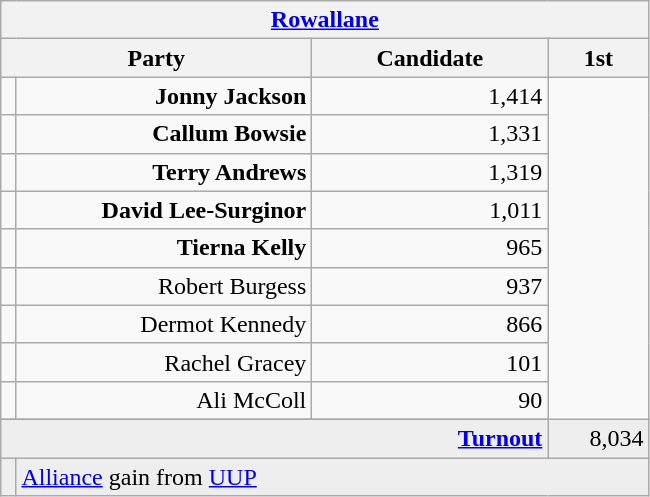<table class="wikitable">
<tr>
<th colspan="4" align="center"><a href='#'>Rowallane</a></th>
</tr>
<tr>
<th colspan="2" align="center" width=200>Party</th>
<th width=150>Candidate</th>
<th width=60>1st </th>
</tr>
<tr>
<td></td>
<td align="right"><strong>Jonny Jackson</strong></td>
<td align="right">1,414</td>
</tr>
<tr>
<td></td>
<td align="right"><strong>Callum Bowsie</strong></td>
<td align="right">1,331</td>
</tr>
<tr>
<td></td>
<td align="right"><strong>Terry Andrews</strong></td>
<td align="right">1,319</td>
</tr>
<tr>
<td></td>
<td align="right"><strong>David Lee-Surginor</strong></td>
<td align="right">1,011</td>
</tr>
<tr>
<td></td>
<td align="right"><strong>Tierna Kelly</strong></td>
<td align="right">965</td>
</tr>
<tr>
<td></td>
<td align="right">Robert Burgess</td>
<td align="right">937</td>
</tr>
<tr>
<td></td>
<td align="right">Dermot Kennedy</td>
<td align="right">866</td>
</tr>
<tr>
<td></td>
<td align="right">Rachel Gracey</td>
<td align="right">101</td>
</tr>
<tr>
<td></td>
<td align="right">Ali McColl</td>
<td align="right">90</td>
</tr>
<tr>
</tr>
<tr bgcolor="EEEEEE">
<td colspan=3 align="right"><strong><a href='#'>Turnout</a></strong></td>
<td align="right">8,034</td>
</tr>
<tr bgcolor="EEEEEE">
<td bgcolor=></td>
<td colspan=4 bgcolor="EEEEEE"><a href='#'>Alliance</a> gain from <a href='#'>UUP</a></td>
</tr>
</table>
